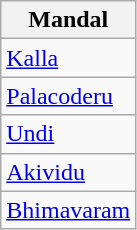<table class="wikitable sortable static-row-numbers static-row-header-hash">
<tr>
<th>Mandal</th>
</tr>
<tr>
<td><a href='#'>Kalla</a></td>
</tr>
<tr>
<td><a href='#'>Palacoderu</a></td>
</tr>
<tr>
<td><a href='#'>Undi</a></td>
</tr>
<tr>
<td><a href='#'>Akividu</a></td>
</tr>
<tr>
<td><a href='#'>Bhimavaram</a></td>
</tr>
</table>
